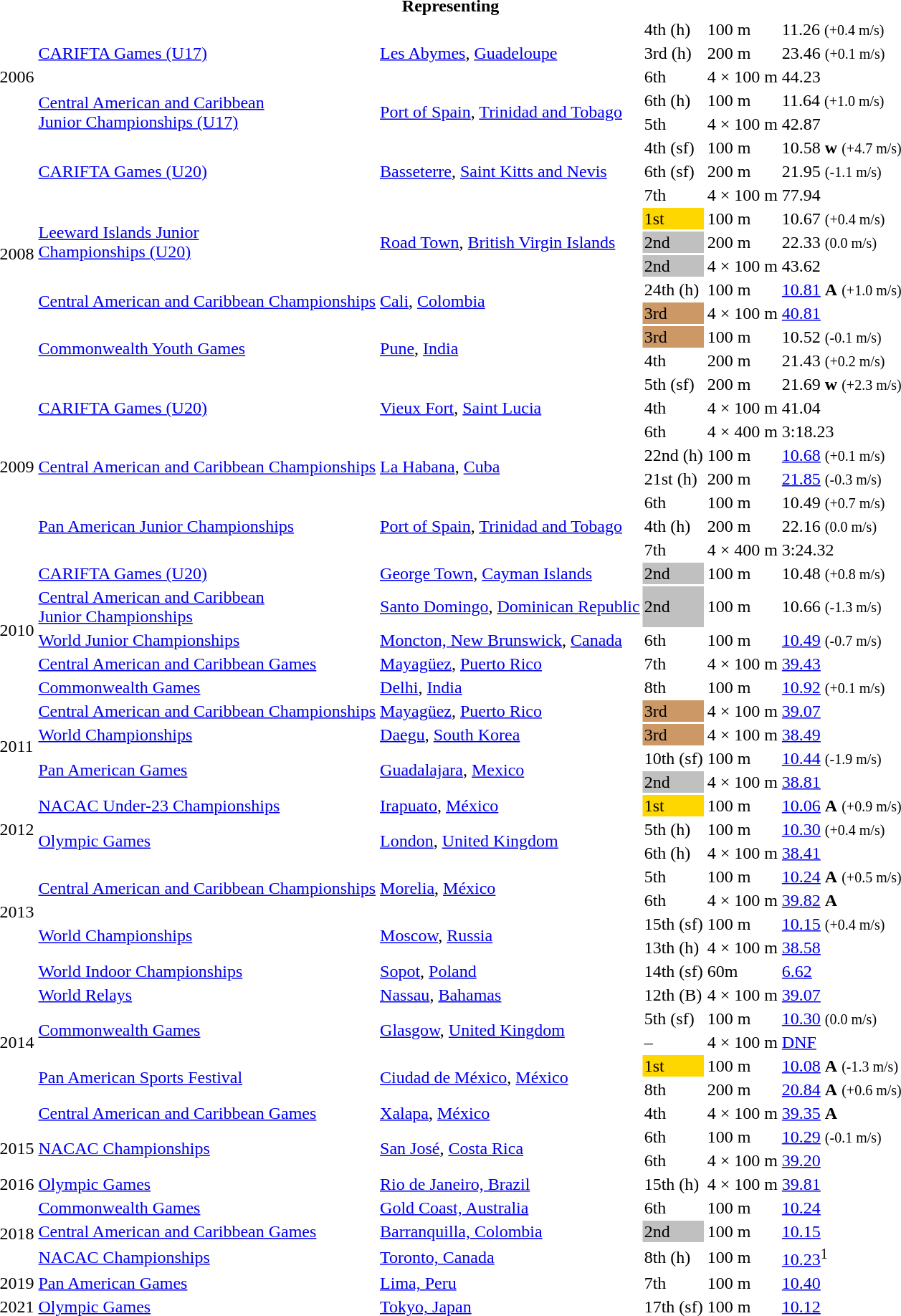<table>
<tr>
<th colspan="6">Representing </th>
</tr>
<tr>
<td rowspan=5>2006</td>
<td rowspan=3><a href='#'>CARIFTA Games (U17)</a></td>
<td rowspan=3><a href='#'>Les Abymes</a>, <a href='#'>Guadeloupe</a></td>
<td>4th (h)</td>
<td>100 m</td>
<td>11.26 <small>(+0.4 m/s)</small></td>
</tr>
<tr>
<td>3rd (h)</td>
<td>200 m</td>
<td>23.46 <small>(+0.1 m/s)</small></td>
</tr>
<tr>
<td>6th</td>
<td>4 × 100 m</td>
<td>44.23</td>
</tr>
<tr>
<td rowspan=2><a href='#'>Central American and Caribbean<br>Junior Championships (U17)</a></td>
<td rowspan=2><a href='#'>Port of Spain</a>, <a href='#'>Trinidad and Tobago</a></td>
<td>6th (h)</td>
<td>100 m</td>
<td>11.64 <small>(+1.0 m/s)</small></td>
</tr>
<tr>
<td>5th</td>
<td>4 × 100 m</td>
<td>42.87</td>
</tr>
<tr>
<td rowspan=10>2008</td>
<td rowspan=3><a href='#'>CARIFTA Games (U20)</a></td>
<td rowspan=3><a href='#'>Basseterre</a>, <a href='#'>Saint Kitts and Nevis</a></td>
<td>4th (sf)</td>
<td>100 m</td>
<td>10.58 <strong>w</strong> <small>(+4.7 m/s)</small></td>
</tr>
<tr>
<td>6th (sf)</td>
<td>200 m</td>
<td>21.95 <small>(-1.1 m/s)</small></td>
</tr>
<tr>
<td>7th</td>
<td>4 × 100 m</td>
<td>77.94</td>
</tr>
<tr>
<td rowspan=3><a href='#'>Leeward Islands Junior<br>Championships (U20)</a></td>
<td rowspan=3><a href='#'>Road Town</a>, <a href='#'>British Virgin Islands</a></td>
<td bgcolor=gold>1st</td>
<td>100 m</td>
<td>10.67 <small>(+0.4 m/s)</small></td>
</tr>
<tr>
<td bgcolor=silver>2nd</td>
<td>200 m</td>
<td>22.33 <small>(0.0 m/s)</small></td>
</tr>
<tr>
<td bgcolor=silver>2nd</td>
<td>4 × 100 m</td>
<td>43.62</td>
</tr>
<tr>
<td rowspan=2><a href='#'>Central American and Caribbean Championships</a></td>
<td rowspan=2><a href='#'>Cali</a>, <a href='#'>Colombia</a></td>
<td>24th (h)</td>
<td>100 m</td>
<td><a href='#'>10.81</a> <strong>A</strong> <small>(+1.0 m/s)</small></td>
</tr>
<tr>
<td bgcolor="cc9966">3rd</td>
<td>4 × 100 m</td>
<td><a href='#'>40.81</a></td>
</tr>
<tr>
<td rowspan=2><a href='#'>Commonwealth Youth Games</a></td>
<td rowspan=2><a href='#'>Pune</a>, <a href='#'>India</a></td>
<td bgcolor="cc9966">3rd</td>
<td>100 m</td>
<td>10.52 <small>(-0.1 m/s)</small></td>
</tr>
<tr>
<td>4th</td>
<td>200 m</td>
<td>21.43 <small>(+0.2 m/s)</small></td>
</tr>
<tr>
<td rowspan=8>2009</td>
<td rowspan=3><a href='#'>CARIFTA Games (U20)</a></td>
<td rowspan=3><a href='#'>Vieux Fort</a>, <a href='#'>Saint Lucia</a></td>
<td>5th (sf)</td>
<td>200 m</td>
<td>21.69 <strong>w</strong> <small>(+2.3 m/s)</small></td>
</tr>
<tr>
<td>4th</td>
<td>4 × 100 m</td>
<td>41.04</td>
</tr>
<tr>
<td>6th</td>
<td>4 × 400 m</td>
<td>3:18.23</td>
</tr>
<tr>
<td rowspan=2><a href='#'>Central American and Caribbean Championships</a></td>
<td rowspan=2><a href='#'>La Habana</a>, <a href='#'>Cuba</a></td>
<td>22nd (h)</td>
<td>100 m</td>
<td><a href='#'>10.68</a> <small>(+0.1 m/s)</small></td>
</tr>
<tr>
<td>21st (h)</td>
<td>200 m</td>
<td><a href='#'>21.85</a> <small>(-0.3 m/s)</small></td>
</tr>
<tr>
<td rowspan=3><a href='#'>Pan American Junior Championships</a></td>
<td rowspan=3><a href='#'>Port of Spain</a>, <a href='#'>Trinidad and Tobago</a></td>
<td>6th</td>
<td>100 m</td>
<td>10.49 <small>(+0.7 m/s)</small></td>
</tr>
<tr>
<td>4th (h)</td>
<td>200 m</td>
<td>22.16 <small>(0.0 m/s)</small></td>
</tr>
<tr>
<td>7th</td>
<td>4 × 400 m</td>
<td>3:24.32</td>
</tr>
<tr>
<td rowspan=5>2010</td>
<td><a href='#'>CARIFTA Games (U20)</a></td>
<td><a href='#'>George Town</a>, <a href='#'>Cayman Islands</a></td>
<td bgcolor=silver>2nd</td>
<td>100 m</td>
<td>10.48 <small>(+0.8 m/s)</small></td>
</tr>
<tr>
<td><a href='#'>Central American and Caribbean<br>Junior Championships</a></td>
<td><a href='#'>Santo Domingo</a>, <a href='#'>Dominican Republic</a></td>
<td bgcolor=silver>2nd</td>
<td>100 m</td>
<td>10.66 <small>(-1.3 m/s)</small></td>
</tr>
<tr>
<td><a href='#'>World Junior Championships</a></td>
<td><a href='#'>Moncton, New Brunswick</a>, <a href='#'>Canada</a></td>
<td>6th</td>
<td>100 m</td>
<td><a href='#'>10.49</a> <small>(-0.7 m/s)</small></td>
</tr>
<tr>
<td><a href='#'>Central American and Caribbean Games</a></td>
<td><a href='#'>Mayagüez</a>, <a href='#'>Puerto Rico</a></td>
<td>7th</td>
<td>4 × 100 m</td>
<td><a href='#'>39.43</a></td>
</tr>
<tr>
<td><a href='#'>Commonwealth Games</a></td>
<td><a href='#'>Delhi</a>, <a href='#'>India</a></td>
<td>8th</td>
<td>100 m</td>
<td><a href='#'>10.92</a> <small>(+0.1 m/s)</small></td>
</tr>
<tr>
<td rowspan=4>2011</td>
<td><a href='#'>Central American and Caribbean Championships</a></td>
<td><a href='#'>Mayagüez</a>, <a href='#'>Puerto Rico</a></td>
<td bgcolor="cc9966">3rd</td>
<td>4 × 100 m</td>
<td><a href='#'>39.07</a></td>
</tr>
<tr>
<td><a href='#'>World Championships</a></td>
<td><a href='#'>Daegu</a>, <a href='#'>South Korea</a></td>
<td bgcolor="cc9966">3rd</td>
<td>4 × 100 m</td>
<td><a href='#'>38.49</a></td>
</tr>
<tr>
<td rowspan=2><a href='#'>Pan American Games</a></td>
<td rowspan=2><a href='#'>Guadalajara</a>, <a href='#'>Mexico</a></td>
<td>10th (sf)</td>
<td>100 m</td>
<td><a href='#'>10.44</a> <small>(-1.9 m/s)</small></td>
</tr>
<tr>
<td bgcolor=silver>2nd</td>
<td>4 × 100 m</td>
<td><a href='#'>38.81</a></td>
</tr>
<tr>
<td rowspan=3>2012</td>
<td><a href='#'>NACAC Under-23 Championships</a></td>
<td><a href='#'>Irapuato</a>, <a href='#'>México</a></td>
<td bgcolor=gold>1st</td>
<td>100 m</td>
<td><a href='#'>10.06</a> <strong>A</strong> <small>(+0.9 m/s)</small></td>
</tr>
<tr>
<td rowspan=2><a href='#'>Olympic Games</a></td>
<td rowspan=2><a href='#'>London</a>, <a href='#'>United Kingdom</a></td>
<td>5th (h)</td>
<td>100 m</td>
<td><a href='#'>10.30</a> <small>(+0.4 m/s)</small></td>
</tr>
<tr>
<td>6th (h)</td>
<td>4 × 100 m</td>
<td><a href='#'>38.41</a></td>
</tr>
<tr>
<td rowspan=4>2013</td>
<td rowspan=2><a href='#'>Central American and Caribbean Championships</a></td>
<td rowspan=2><a href='#'>Morelia</a>, <a href='#'>México</a></td>
<td>5th</td>
<td>100 m</td>
<td><a href='#'>10.24</a>  <strong>A</strong> <small>(+0.5 m/s)</small></td>
</tr>
<tr>
<td>6th</td>
<td>4 × 100 m</td>
<td><a href='#'>39.82</a> <strong>A</strong></td>
</tr>
<tr>
<td rowspan=2><a href='#'>World Championships</a></td>
<td rowspan=2><a href='#'>Moscow</a>, <a href='#'>Russia</a></td>
<td>15th (sf)</td>
<td>100 m</td>
<td><a href='#'>10.15</a> <small>(+0.4 m/s)</small></td>
</tr>
<tr>
<td>13th (h)</td>
<td>4 × 100 m</td>
<td><a href='#'>38.58</a></td>
</tr>
<tr>
<td rowspan=7>2014</td>
<td><a href='#'>World Indoor Championships</a></td>
<td><a href='#'>Sopot</a>, <a href='#'>Poland</a></td>
<td>14th (sf)</td>
<td>60m</td>
<td><a href='#'>6.62</a></td>
</tr>
<tr>
<td><a href='#'>World Relays</a></td>
<td><a href='#'>Nassau</a>, <a href='#'>Bahamas</a></td>
<td>12th (B)</td>
<td>4 × 100 m</td>
<td><a href='#'>39.07</a></td>
</tr>
<tr>
<td rowspan=2><a href='#'>Commonwealth Games</a></td>
<td rowspan=2><a href='#'>Glasgow</a>, <a href='#'>United Kingdom</a></td>
<td>5th (sf)</td>
<td>100 m</td>
<td><a href='#'>10.30</a> <small>(0.0 m/s)</small></td>
</tr>
<tr>
<td>–</td>
<td>4 × 100 m</td>
<td><a href='#'>DNF</a></td>
</tr>
<tr>
<td rowspan=2><a href='#'>Pan American Sports Festival</a></td>
<td rowspan=2><a href='#'>Ciudad de México</a>, <a href='#'>México</a></td>
<td bgcolor=gold>1st</td>
<td>100 m</td>
<td><a href='#'>10.08</a> <strong>A</strong> <small>(-1.3 m/s)</small></td>
</tr>
<tr>
<td>8th</td>
<td>200 m</td>
<td><a href='#'>20.84</a> <strong>A</strong> <small>(+0.6 m/s)</small></td>
</tr>
<tr>
<td><a href='#'>Central American and Caribbean Games</a></td>
<td><a href='#'>Xalapa</a>, <a href='#'>México</a></td>
<td>4th</td>
<td>4 × 100 m</td>
<td><a href='#'>39.35</a> <strong>A</strong></td>
</tr>
<tr>
<td rowspan=2>2015</td>
<td rowspan=2><a href='#'>NACAC Championships</a></td>
<td rowspan=2><a href='#'>San José</a>, <a href='#'>Costa Rica</a></td>
<td>6th</td>
<td>100 m</td>
<td><a href='#'>10.29</a> <small>(-0.1 m/s)</small></td>
</tr>
<tr>
<td>6th</td>
<td>4 × 100 m</td>
<td><a href='#'>39.20</a></td>
</tr>
<tr>
<td>2016</td>
<td><a href='#'>Olympic Games</a></td>
<td><a href='#'>Rio de Janeiro, Brazil</a></td>
<td>15th (h)</td>
<td>4 × 100 m</td>
<td><a href='#'>39.81</a></td>
</tr>
<tr>
<td rowspan=3>2018</td>
<td><a href='#'>Commonwealth Games</a></td>
<td><a href='#'>Gold Coast, Australia</a></td>
<td>6th</td>
<td>100 m</td>
<td><a href='#'>10.24</a></td>
</tr>
<tr>
<td><a href='#'>Central American and Caribbean Games</a></td>
<td><a href='#'>Barranquilla, Colombia</a></td>
<td bgcolor=silver>2nd</td>
<td>100 m</td>
<td><a href='#'>10.15</a></td>
</tr>
<tr>
<td><a href='#'>NACAC Championships</a></td>
<td><a href='#'>Toronto, Canada</a></td>
<td>8th (h)</td>
<td>100 m</td>
<td><a href='#'>10.23</a><sup>1</sup></td>
</tr>
<tr>
<td>2019</td>
<td><a href='#'>Pan American Games</a></td>
<td><a href='#'>Lima, Peru</a></td>
<td>7th</td>
<td>100 m</td>
<td><a href='#'>10.40</a></td>
</tr>
<tr>
<td>2021</td>
<td><a href='#'>Olympic Games</a></td>
<td><a href='#'>Tokyo, Japan</a></td>
<td>17th (sf)</td>
<td>100 m</td>
<td><a href='#'>10.12</a></td>
</tr>
</table>
